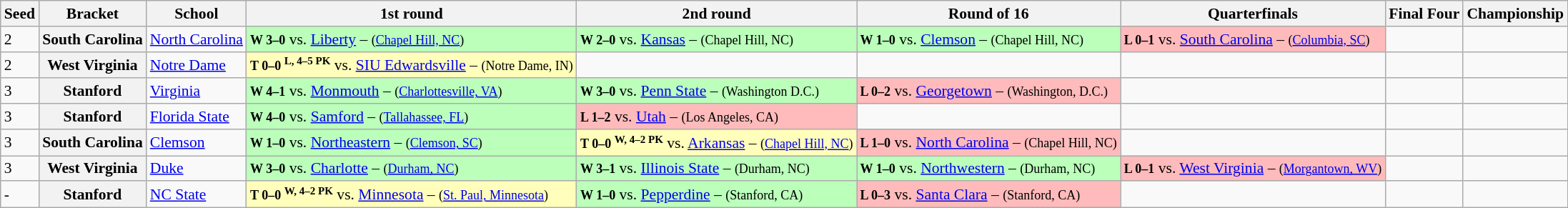<table class="sortable wikitable" style="white-space:nowrap; font-size:90%;">
<tr>
<th>Seed</th>
<th>Bracket</th>
<th>School</th>
<th>1st round</th>
<th>2nd round</th>
<th>Round of 16</th>
<th>Quarterfinals</th>
<th>Final Four</th>
<th>Championship</th>
</tr>
<tr>
<td>2</td>
<th>South Carolina</th>
<td><a href='#'>North Carolina</a></td>
<td style="background:#bfb;"><small><strong>W 3–0</strong></small> vs. <a href='#'>Liberty</a> – <small>(<a href='#'>Chapel Hill, NC</a>)</small></td>
<td style="background:#bfb;"><small><strong>W 2–0</strong></small> vs. <a href='#'>Kansas</a> – <small>(Chapel Hill, NC)</small></td>
<td style="background:#bfb;"><small><strong>W 1–0</strong></small> vs. <a href='#'>Clemson</a> – <small>(Chapel Hill, NC)</small></td>
<td style="background:#fbb;"><small><strong>L 0–1</strong></small> vs. <a href='#'>South Carolina</a> – <small>(<a href='#'>Columbia, SC</a>)</small></td>
<td></td>
<td></td>
</tr>
<tr>
<td>2</td>
<th>West Virginia</th>
<td><a href='#'>Notre Dame</a></td>
<td style="background:#ffb;"><small><strong>T 0–0 <sup>L, 4–5 PK</sup></strong></small> vs. <a href='#'>SIU Edwardsville</a> – <small>(Notre Dame, IN)</small></td>
<td></td>
<td></td>
<td></td>
<td></td>
<td></td>
</tr>
<tr>
<td>3</td>
<th>Stanford</th>
<td><a href='#'>Virginia</a></td>
<td style="background:#bfb;"><small><strong>W 4–1</strong></small> vs. <a href='#'>Monmouth</a> – <small>(<a href='#'>Charlottesville, VA</a>)</small></td>
<td style="background:#bfb;"><small><strong>W 3–0</strong></small> vs. <a href='#'>Penn State</a> – <small>(Washington D.C.)</small></td>
<td style="background:#fbb;"><small><strong>L 0–2</strong></small> vs. <a href='#'>Georgetown</a> – <small>(Washington, D.C.)</small></td>
<td></td>
<td></td>
<td></td>
</tr>
<tr>
<td>3</td>
<th>Stanford</th>
<td><a href='#'>Florida State</a></td>
<td style="background:#bfb;"><small><strong>W 4–0</strong></small> vs. <a href='#'>Samford</a> – <small>(<a href='#'>Tallahassee, FL</a>)</small></td>
<td style="background:#fbb;"><small><strong>L 1–2</strong></small> vs. <a href='#'>Utah</a> – <small>(Los Angeles, CA)</small></td>
<td></td>
<td></td>
<td></td>
<td></td>
</tr>
<tr>
<td>3</td>
<th>South Carolina</th>
<td><a href='#'>Clemson</a></td>
<td style="background:#bfb;"><small><strong>W 1–0</strong></small> vs. <a href='#'>Northeastern</a> – <small>(<a href='#'>Clemson, SC</a>)</small></td>
<td style="background:#ffb;"><small><strong>T 0–0 <sup>W, 4–2 PK</sup></strong></small> vs. <a href='#'>Arkansas</a> – <small>(<a href='#'>Chapel Hill, NC</a>)</small></td>
<td style="background:#fbb;"><small><strong>L 1–0</strong></small> vs. <a href='#'>North Carolina</a> – <small>(Chapel Hill, NC)</small></td>
<td></td>
<td></td>
<td></td>
</tr>
<tr>
<td>3</td>
<th>West Virginia</th>
<td><a href='#'>Duke</a></td>
<td style="background:#bfb;"><small><strong>W 3–0</strong></small> vs. <a href='#'>Charlotte</a> – <small>(<a href='#'>Durham, NC</a>)</small></td>
<td style="background:#bfb;"><small><strong>W 3–1</strong></small> vs. <a href='#'>Illinois State</a> – <small>(Durham, NC)</small></td>
<td style="background:#bfb;"><small><strong>W 1–0</strong></small> vs. <a href='#'>Northwestern</a> – <small>(Durham, NC)</small></td>
<td style="background:#fbb;"><small><strong>L 0–1</strong></small> vs. <a href='#'>West Virginia</a> – <small>(<a href='#'>Morgantown, WV</a>)</small></td>
<td></td>
<td></td>
</tr>
<tr>
<td>-</td>
<th>Stanford</th>
<td><a href='#'>NC State</a></td>
<td style="background:#ffb;"><small><strong>T 0–0 <sup>W, 4–2 PK</sup></strong></small> vs. <a href='#'>Minnesota</a> – <small>(<a href='#'>St. Paul, Minnesota</a>)</small></td>
<td style="background:#bfb;"><small><strong>W 1–0</strong></small> vs. <a href='#'>Pepperdine</a> – <small>(Stanford, CA)</small></td>
<td style="background:#fbb;"><small><strong>L 0–3</strong></small> vs. <a href='#'>Santa Clara</a> – <small>(Stanford, CA)</small></td>
<td></td>
<td></td>
<td></td>
</tr>
</table>
